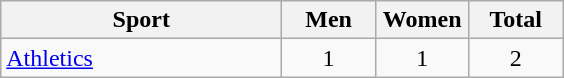<table class="wikitable sortable" style="text-align:center;">
<tr>
<th width="180">Sport</th>
<th width="55">Men</th>
<th width="55">Women</th>
<th width="55">Total</th>
</tr>
<tr>
<td align="left"><a href='#'>Athletics</a></td>
<td>1</td>
<td>1</td>
<td>2</td>
</tr>
</table>
